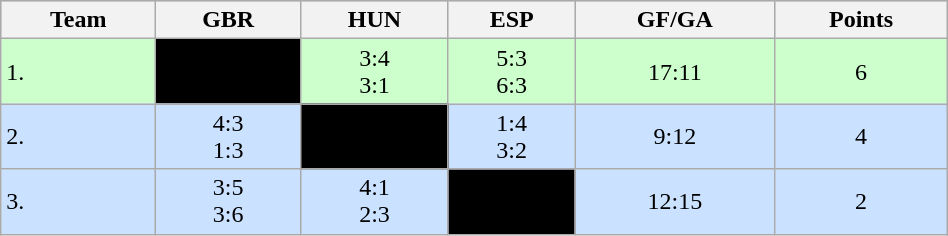<table class="wikitable" bgcolor="#EFEFFF" width="50%">
<tr bgcolor="#BCD2EE">
<th>Team</th>
<th>GBR</th>
<th>HUN</th>
<th>ESP</th>
<th>GF/GA</th>
<th>Points</th>
</tr>
<tr bgcolor="#ccffcc" align="center">
<td align="left">1. </td>
<td style="background:#000000;"></td>
<td>3:4<br>3:1</td>
<td>5:3<br>6:3</td>
<td>17:11</td>
<td>6</td>
</tr>
<tr bgcolor="#CAE1FF" align="center">
<td align="left">2. </td>
<td>4:3<br>1:3</td>
<td style="background:#000000;"></td>
<td>1:4<br>3:2</td>
<td>9:12</td>
<td>4</td>
</tr>
<tr bgcolor="#CAE1FF" align="center">
<td align="left">3. </td>
<td>3:5<br>3:6</td>
<td>4:1<br>2:3</td>
<td style="background:#000000;"></td>
<td>12:15</td>
<td>2</td>
</tr>
</table>
